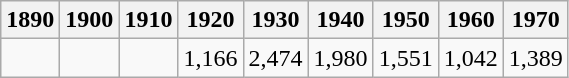<table class=wikitable>
<tr>
<th>1890</th>
<th>1900</th>
<th>1910</th>
<th>1920</th>
<th>1930</th>
<th>1940</th>
<th>1950</th>
<th>1960</th>
<th>1970</th>
</tr>
<tr align=right>
<td></td>
<td></td>
<td></td>
<td>1,166</td>
<td>2,474</td>
<td>1,980</td>
<td>1,551</td>
<td>1,042</td>
<td>1,389</td>
</tr>
</table>
